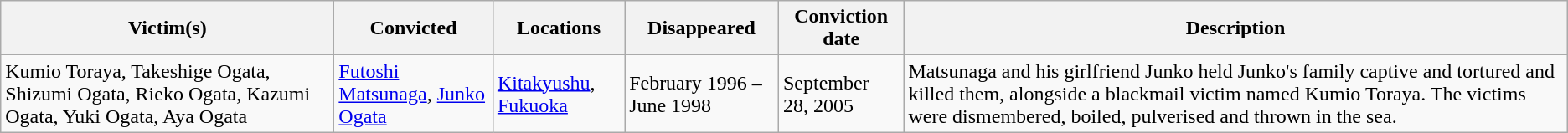<table class="wikitable sortable">
<tr>
<th scope="col">Victim(s)</th>
<th scope="col">Convicted</th>
<th scope="col">Locations</th>
<th scope="col">Disappeared</th>
<th scope="col">Conviction date</th>
<th scope="col">Description</th>
</tr>
<tr>
<td>Kumio Toraya, Takeshige Ogata, Shizumi Ogata, Rieko Ogata, Kazumi Ogata, Yuki Ogata, Aya Ogata</td>
<td><a href='#'>Futoshi Matsunaga</a>, <a href='#'>Junko Ogata</a></td>
<td><a href='#'>Kitakyushu</a>, <a href='#'>Fukuoka</a></td>
<td>February 1996 – June 1998</td>
<td>September 28, 2005</td>
<td>Matsunaga and his girlfriend Junko held Junko's family captive and tortured and killed them, alongside a blackmail victim named Kumio Toraya. The victims were dismembered, boiled, pulverised and thrown in the sea.</td>
</tr>
</table>
